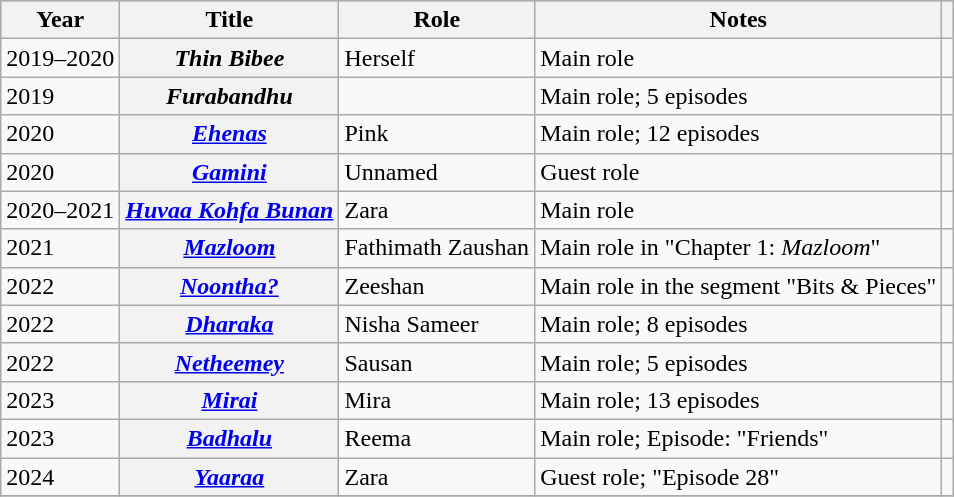<table class="wikitable sortable plainrowheaders">
<tr style="background:#ccc; text-align:center;">
<th scope="col">Year</th>
<th scope="col">Title</th>
<th scope="col">Role</th>
<th scope="col">Notes</th>
<th scope="col" class="unsortable"></th>
</tr>
<tr>
<td>2019–2020</td>
<th scope="row"><em>Thin Bibee</em></th>
<td>Herself</td>
<td>Main role</td>
<td style="text-align: center;"></td>
</tr>
<tr>
<td>2019</td>
<th scope="row"><em>Furabandhu</em></th>
<td></td>
<td>Main role; 5 episodes</td>
<td style="text-align: center;"></td>
</tr>
<tr>
<td>2020</td>
<th scope="row"><em><a href='#'>Ehenas</a></em></th>
<td>Pink</td>
<td>Main role; 12 episodes</td>
<td style="text-align: center;"></td>
</tr>
<tr>
<td>2020</td>
<th scope="row"><em><a href='#'>Gamini</a></em></th>
<td>Unnamed</td>
<td>Guest role</td>
<td style="text-align: center;"></td>
</tr>
<tr>
<td>2020–2021</td>
<th scope="row"><em><a href='#'>Huvaa Kohfa Bunan</a></em></th>
<td>Zara</td>
<td>Main role</td>
<td style="text-align: center;"></td>
</tr>
<tr>
<td>2021</td>
<th scope="row"><em><a href='#'>Mazloom</a></em></th>
<td>Fathimath Zaushan</td>
<td>Main role in "Chapter 1: <em>Mazloom</em>"</td>
<td style="text-align: center;"></td>
</tr>
<tr>
<td>2022</td>
<th scope="row"><em><a href='#'>Noontha?</a></em></th>
<td>Zeeshan</td>
<td>Main role in the segment "Bits & Pieces"</td>
<td style="text-align: center;"></td>
</tr>
<tr>
<td>2022</td>
<th scope="row"><em><a href='#'>Dharaka</a></em></th>
<td>Nisha Sameer</td>
<td>Main role; 8 episodes</td>
<td style="text-align: center;"></td>
</tr>
<tr>
<td>2022</td>
<th scope="row"><em><a href='#'>Netheemey</a></em></th>
<td>Sausan</td>
<td>Main role; 5 episodes</td>
<td style="text-align: center;"></td>
</tr>
<tr>
<td>2023</td>
<th scope="row"><em><a href='#'>Mirai</a></em></th>
<td>Mira</td>
<td>Main role; 13 episodes</td>
<td style="text-align: center;"></td>
</tr>
<tr>
<td>2023</td>
<th scope="row"><em><a href='#'>Badhalu</a></em></th>
<td>Reema</td>
<td>Main role; Episode: "Friends"</td>
<td style="text-align: center;"></td>
</tr>
<tr>
<td>2024</td>
<th scope="row"><em><a href='#'>Yaaraa</a></em></th>
<td>Zara</td>
<td>Guest role; "Episode 28"</td>
<td style="text-align: center;"></td>
</tr>
<tr>
</tr>
</table>
